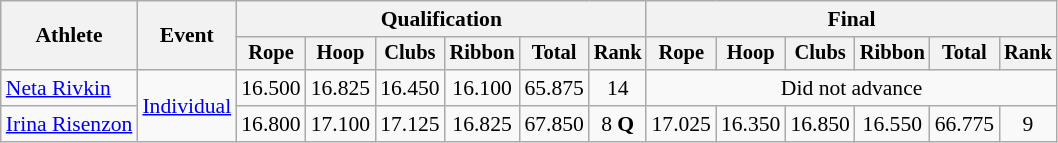<table class=wikitable style="font-size:90%">
<tr>
<th rowspan=2>Athlete</th>
<th rowspan=2>Event</th>
<th colspan=6>Qualification</th>
<th colspan=6>Final</th>
</tr>
<tr style="font-size:95%">
<th>Rope</th>
<th>Hoop</th>
<th>Clubs</th>
<th>Ribbon</th>
<th>Total</th>
<th>Rank</th>
<th>Rope</th>
<th>Hoop</th>
<th>Clubs</th>
<th>Ribbon</th>
<th>Total</th>
<th>Rank</th>
</tr>
<tr align=center>
<td align=left><a href='#'>Neta Rivkin</a></td>
<td align=left rowspan=2><a href='#'>Individual</a></td>
<td>16.500</td>
<td>16.825</td>
<td>16.450</td>
<td>16.100</td>
<td>65.875</td>
<td>14</td>
<td colspan=6>Did not advance</td>
</tr>
<tr align=center>
<td align=left><a href='#'>Irina Risenzon</a></td>
<td>16.800</td>
<td>17.100</td>
<td>17.125</td>
<td>16.825</td>
<td>67.850</td>
<td>8 <strong>Q</strong></td>
<td>17.025</td>
<td>16.350</td>
<td>16.850</td>
<td>16.550</td>
<td>66.775</td>
<td>9</td>
</tr>
</table>
